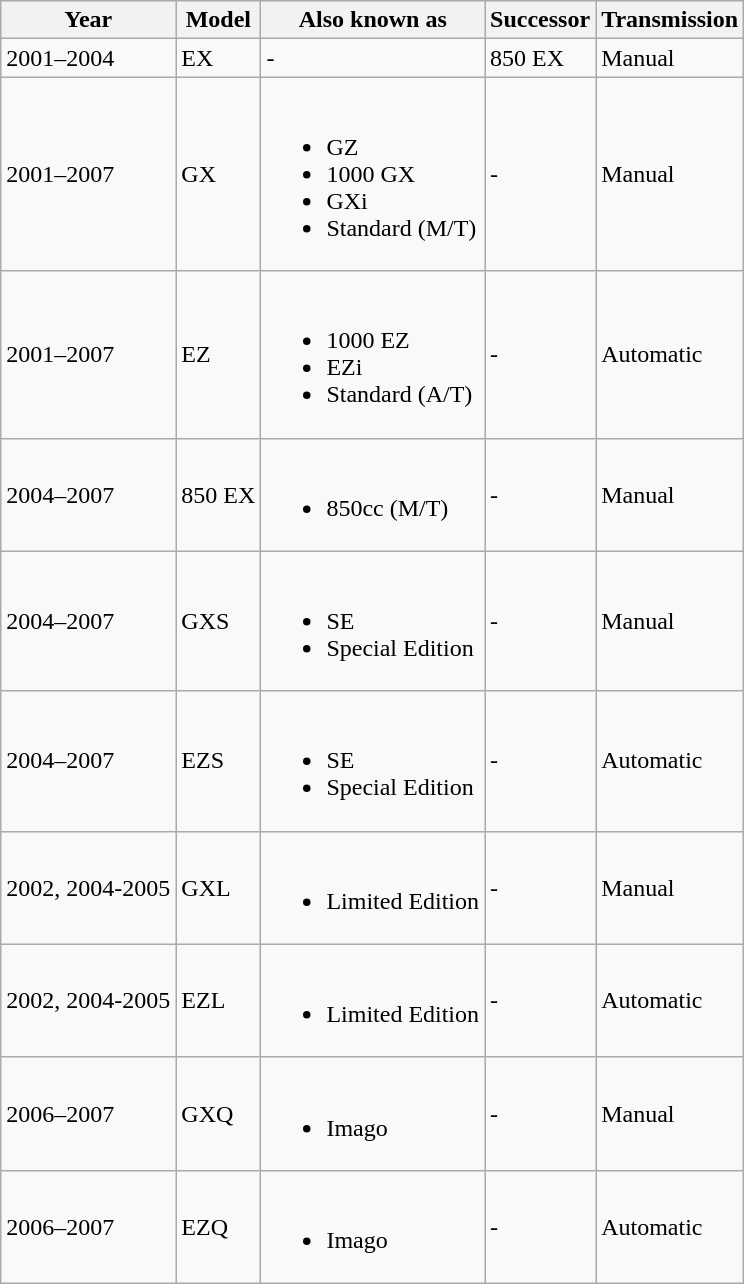<table class="wikitable sortable">
<tr>
<th>Year</th>
<th>Model</th>
<th>Also known as</th>
<th>Successor</th>
<th>Transmission</th>
</tr>
<tr>
<td>2001–2004</td>
<td>EX</td>
<td>-</td>
<td>850 EX</td>
<td>Manual</td>
</tr>
<tr>
<td>2001–2007</td>
<td>GX</td>
<td><br><ul><li>GZ</li><li>1000 GX</li><li>GXi</li><li>Standard (M/T)</li></ul></td>
<td>-</td>
<td>Manual</td>
</tr>
<tr>
<td>2001–2007</td>
<td>EZ</td>
<td><br><ul><li>1000 EZ</li><li>EZi</li><li>Standard (A/T)</li></ul></td>
<td>-</td>
<td>Automatic</td>
</tr>
<tr>
<td>2004–2007</td>
<td>850 EX</td>
<td><br><ul><li>850cc (M/T)</li></ul></td>
<td>-</td>
<td>Manual</td>
</tr>
<tr>
<td>2004–2007</td>
<td>GXS</td>
<td><br><ul><li>SE</li><li>Special Edition</li></ul></td>
<td>-</td>
<td>Manual</td>
</tr>
<tr>
<td>2004–2007</td>
<td>EZS</td>
<td><br><ul><li>SE</li><li>Special Edition</li></ul></td>
<td>-</td>
<td>Automatic</td>
</tr>
<tr>
<td>2002, 2004-2005</td>
<td>GXL</td>
<td><br><ul><li>Limited Edition</li></ul></td>
<td>-</td>
<td>Manual</td>
</tr>
<tr>
<td>2002, 2004-2005</td>
<td>EZL</td>
<td><br><ul><li>Limited Edition</li></ul></td>
<td>-</td>
<td>Automatic</td>
</tr>
<tr>
<td>2006–2007</td>
<td>GXQ</td>
<td><br><ul><li>Imago</li></ul></td>
<td>-</td>
<td>Manual</td>
</tr>
<tr>
<td>2006–2007</td>
<td>EZQ</td>
<td><br><ul><li>Imago</li></ul></td>
<td>-</td>
<td>Automatic</td>
</tr>
</table>
